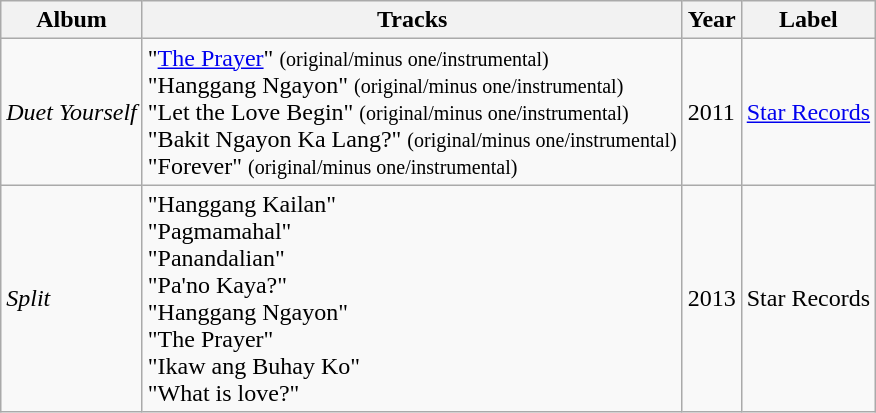<table class="wikitable">
<tr>
<th>Album</th>
<th>Tracks</th>
<th>Year</th>
<th>Label</th>
</tr>
<tr>
<td><em>Duet Yourself</em></td>
<td>"<a href='#'>The Prayer</a>" <small>(original/minus one/instrumental)</small> <br> "Hanggang Ngayon" <small>(original/minus one/instrumental)</small> <br> "Let the Love Begin" <small>(original/minus one/instrumental)</small> <br> "Bakit Ngayon Ka Lang?" <small>(original/minus one/instrumental)</small> <br> "Forever" <small>(original/minus one/instrumental)</small></td>
<td>2011</td>
<td><a href='#'>Star Records</a></td>
</tr>
<tr>
<td><em>Split</em></td>
<td>"Hanggang Kailan" <br> "Pagmamahal" <br> "Panandalian" <br> "Pa'no Kaya?" <br> "Hanggang Ngayon" <br> "The Prayer" <br> "Ikaw ang Buhay Ko" <br>"What is love?"</td>
<td>2013</td>
<td>Star Records</td>
</tr>
</table>
